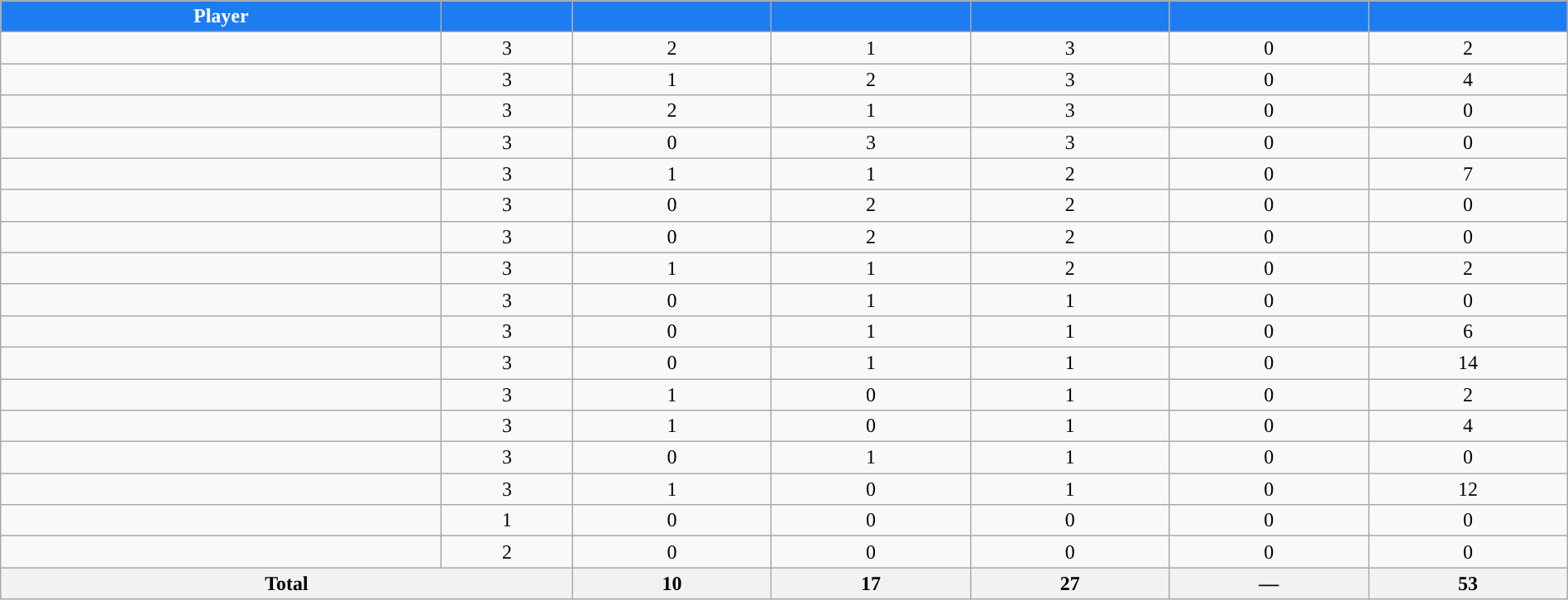<table class="wikitable sortable" style="width:100%; text-align:center;">
<tr>
<th style="color:white; background:#1D7CF2; ">Player</th>
<th style="color:white; background:#1D7CF2; "></th>
<th style="color:white; background:#1D7CF2; "></th>
<th style="color:white; background:#1D7CF2; "></th>
<th style="color:white; background:#1D7CF2; "></th>
<th style="color:white; background:#1D7CF2; "></th>
<th style="color:white; background:#1D7CF2; "></th>
</tr>
<tr>
<td></td>
<td>3</td>
<td>2</td>
<td>1</td>
<td>3</td>
<td>0</td>
<td>2</td>
</tr>
<tr>
<td></td>
<td>3</td>
<td>1</td>
<td>2</td>
<td>3</td>
<td>0</td>
<td>4</td>
</tr>
<tr>
<td></td>
<td>3</td>
<td>2</td>
<td>1</td>
<td>3</td>
<td>0</td>
<td>0</td>
</tr>
<tr>
<td></td>
<td>3</td>
<td>0</td>
<td>3</td>
<td>3</td>
<td>0</td>
<td>0</td>
</tr>
<tr>
<td></td>
<td>3</td>
<td>1</td>
<td>1</td>
<td>2</td>
<td>0</td>
<td>7</td>
</tr>
<tr>
<td></td>
<td>3</td>
<td>0</td>
<td>2</td>
<td>2</td>
<td>0</td>
<td>0</td>
</tr>
<tr>
<td></td>
<td>3</td>
<td>0</td>
<td>2</td>
<td>2</td>
<td>0</td>
<td>0</td>
</tr>
<tr>
<td></td>
<td>3</td>
<td>1</td>
<td>1</td>
<td>2</td>
<td>0</td>
<td>2</td>
</tr>
<tr>
<td></td>
<td>3</td>
<td>0</td>
<td>1</td>
<td>1</td>
<td>0</td>
<td>0</td>
</tr>
<tr>
<td></td>
<td>3</td>
<td>0</td>
<td>1</td>
<td>1</td>
<td>0</td>
<td>6</td>
</tr>
<tr>
<td></td>
<td>3</td>
<td>0</td>
<td>1</td>
<td>1</td>
<td>0</td>
<td>14</td>
</tr>
<tr>
<td></td>
<td>3</td>
<td>1</td>
<td>0</td>
<td>1</td>
<td>0</td>
<td>2</td>
</tr>
<tr>
<td></td>
<td>3</td>
<td>1</td>
<td>0</td>
<td>1</td>
<td>0</td>
<td>4</td>
</tr>
<tr>
<td></td>
<td>3</td>
<td>0</td>
<td>1</td>
<td>1</td>
<td>0</td>
<td>0</td>
</tr>
<tr>
<td></td>
<td>3</td>
<td>1</td>
<td>0</td>
<td>1</td>
<td>0</td>
<td>12</td>
</tr>
<tr>
<td></td>
<td>1</td>
<td>0</td>
<td>0</td>
<td>0</td>
<td>0</td>
<td>0</td>
</tr>
<tr>
<td></td>
<td>2</td>
<td>0</td>
<td>0</td>
<td>0</td>
<td>0</td>
<td>0</td>
</tr>
<tr class="sortbottom">
<th colspan=2>Total</th>
<th>10</th>
<th>17</th>
<th>27</th>
<th>—</th>
<th>53</th>
</tr>
</table>
